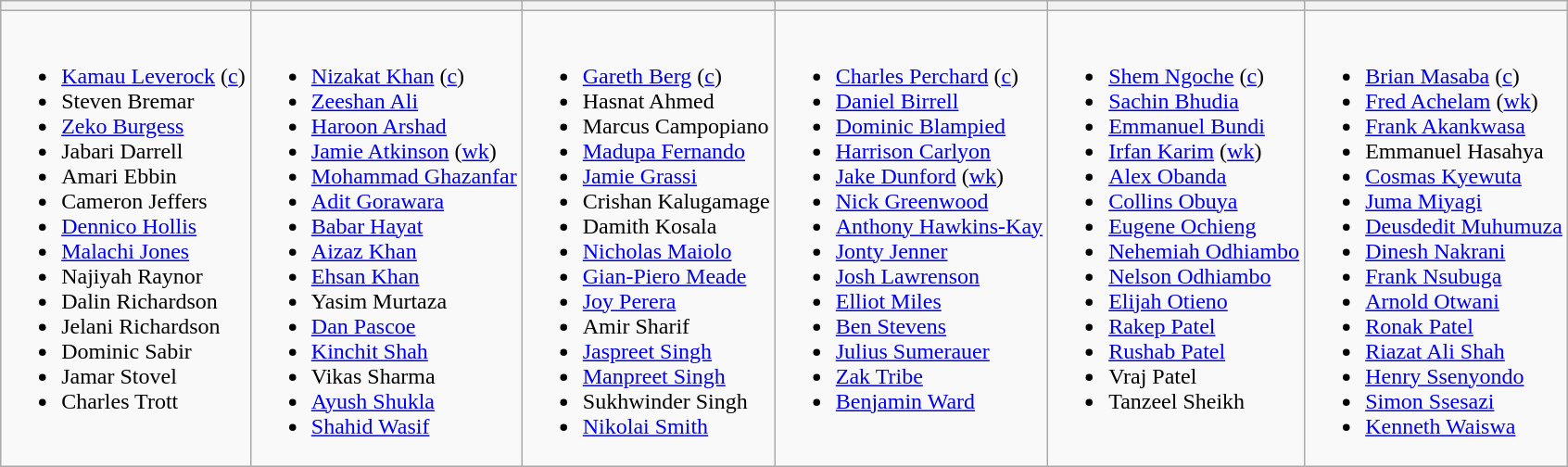<table class="wikitable" style="text-align:left; margin:auto">
<tr>
<th></th>
<th></th>
<th></th>
<th></th>
<th></th>
<th></th>
</tr>
<tr>
<td valign=top><br><ul><li><a href='#'>Kamau Leverock</a> (<a href='#'>c</a>)</li><li>Steven Bremar</li><li><a href='#'>Zeko Burgess</a></li><li>Jabari Darrell</li><li>Amari Ebbin</li><li>Cameron Jeffers</li><li><a href='#'>Dennico Hollis</a></li><li><a href='#'>Malachi Jones</a></li><li>Najiyah Raynor</li><li>Dalin Richardson</li><li>Jelani Richardson</li><li>Dominic Sabir</li><li>Jamar Stovel</li><li>Charles Trott</li></ul></td>
<td valign=top><br><ul><li><a href='#'>Nizakat Khan</a> (<a href='#'>c</a>)</li><li><a href='#'>Zeeshan Ali</a></li><li><a href='#'>Haroon Arshad</a></li><li><a href='#'>Jamie Atkinson</a> (<a href='#'>wk</a>)</li><li><a href='#'>Mohammad Ghazanfar</a></li><li><a href='#'>Adit Gorawara</a></li><li><a href='#'>Babar Hayat</a></li><li><a href='#'>Aizaz Khan</a></li><li><a href='#'>Ehsan Khan</a></li><li>Yasim Murtaza</li><li><a href='#'>Dan Pascoe</a></li><li><a href='#'>Kinchit Shah</a></li><li>Vikas Sharma</li><li><a href='#'>Ayush Shukla</a></li><li><a href='#'>Shahid Wasif</a></li></ul></td>
<td valign=top><br><ul><li><a href='#'>Gareth Berg</a> (<a href='#'>c</a>)</li><li>Hasnat Ahmed</li><li>Marcus Campopiano</li><li><a href='#'>Madupa Fernando</a></li><li><a href='#'>Jamie Grassi</a></li><li>Crishan Kalugamage</li><li>Damith Kosala</li><li><a href='#'>Nicholas Maiolo</a></li><li><a href='#'>Gian-Piero Meade</a></li><li><a href='#'>Joy Perera</a></li><li>Amir Sharif</li><li><a href='#'>Jaspreet Singh</a></li><li><a href='#'>Manpreet Singh</a></li><li>Sukhwinder Singh</li><li><a href='#'>Nikolai Smith</a></li></ul></td>
<td valign=top><br><ul><li><a href='#'>Charles Perchard</a> (<a href='#'>c</a>)</li><li><a href='#'>Daniel Birrell</a></li><li><a href='#'>Dominic Blampied</a></li><li><a href='#'>Harrison Carlyon</a></li><li><a href='#'>Jake Dunford</a> (<a href='#'>wk</a>)</li><li><a href='#'>Nick Greenwood</a></li><li><a href='#'>Anthony Hawkins-Kay</a></li><li><a href='#'>Jonty Jenner</a></li><li><a href='#'>Josh Lawrenson</a></li><li><a href='#'>Elliot Miles</a></li><li><a href='#'>Ben Stevens</a></li><li><a href='#'>Julius Sumerauer</a></li><li><a href='#'>Zak Tribe</a></li><li><a href='#'>Benjamin Ward</a></li></ul></td>
<td valign=top><br><ul><li><a href='#'>Shem Ngoche</a> (<a href='#'>c</a>)</li><li><a href='#'>Sachin Bhudia</a></li><li><a href='#'>Emmanuel Bundi</a></li><li><a href='#'>Irfan Karim</a> (<a href='#'>wk</a>)</li><li><a href='#'>Alex Obanda</a></li><li><a href='#'>Collins Obuya</a></li><li><a href='#'>Eugene Ochieng</a></li><li><a href='#'>Nehemiah Odhiambo</a></li><li><a href='#'>Nelson Odhiambo</a></li><li><a href='#'>Elijah Otieno</a></li><li><a href='#'>Rakep Patel</a></li><li><a href='#'>Rushab Patel</a></li><li>Vraj Patel</li><li>Tanzeel Sheikh</li></ul></td>
<td valign=top><br><ul><li><a href='#'>Brian Masaba</a> (<a href='#'>c</a>)</li><li><a href='#'>Fred Achelam</a> (<a href='#'>wk</a>)</li><li><a href='#'>Frank Akankwasa</a></li><li>Emmanuel Hasahya</li><li><a href='#'>Cosmas Kyewuta</a></li><li><a href='#'>Juma Miyagi</a></li><li><a href='#'>Deusdedit Muhumuza</a></li><li><a href='#'>Dinesh Nakrani</a></li><li><a href='#'>Frank Nsubuga</a></li><li><a href='#'>Arnold Otwani</a></li><li><a href='#'>Ronak Patel</a></li><li><a href='#'>Riazat Ali Shah</a></li><li><a href='#'>Henry Ssenyondo</a></li><li><a href='#'>Simon Ssesazi</a></li><li><a href='#'>Kenneth Waiswa</a></li></ul></td>
</tr>
</table>
